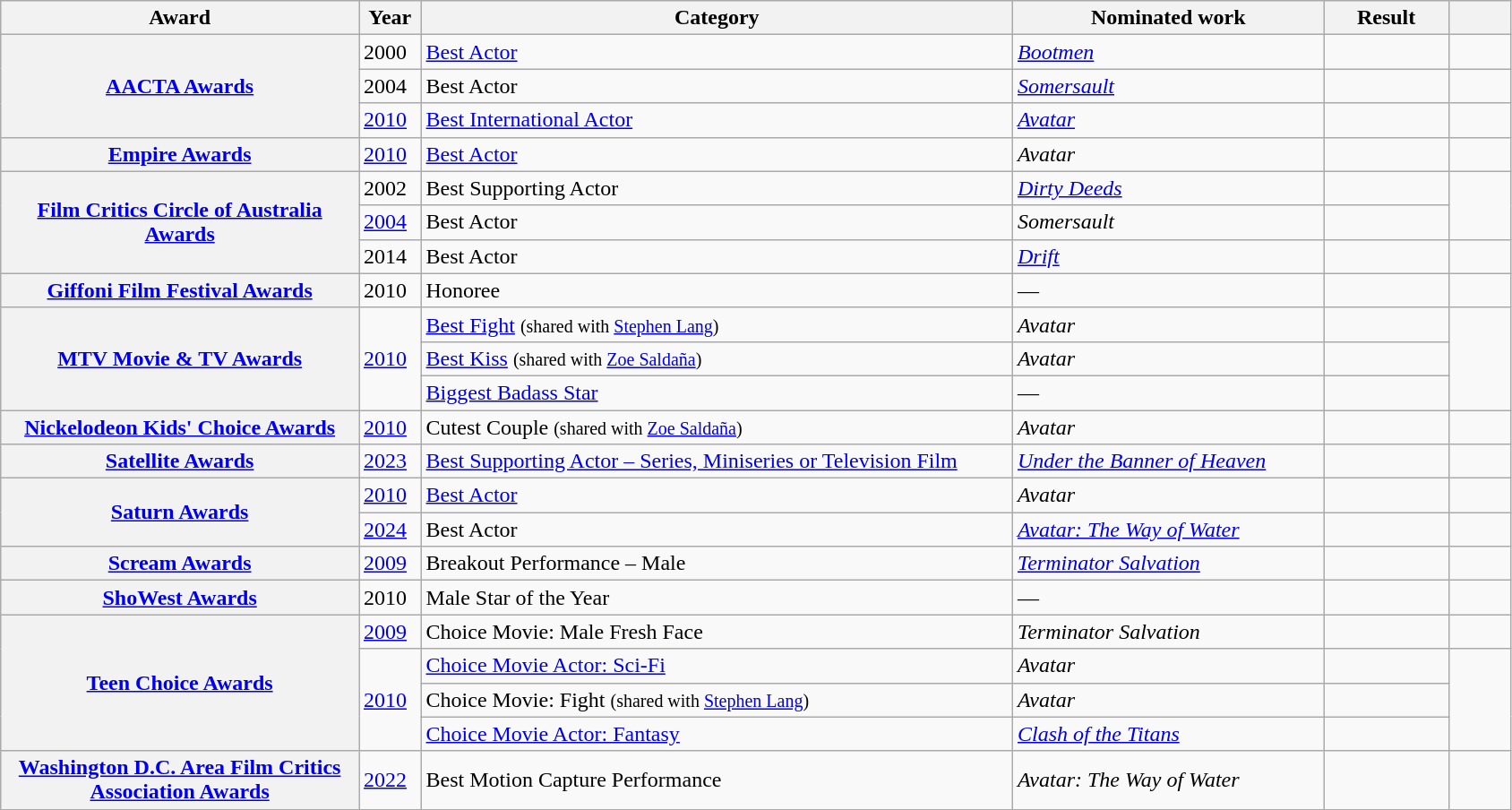<table class="wikitable sortable plainrowheaders" style="width:89%;">
<tr>
<th scope="col" style="width:23%;">Award</th>
<th scope="col" style="width:4%;">Year</th>
<th scope="col" style="width:38%;">Category</th>
<th scope="col" style="width:20%;">Nominated work</th>
<th scope="col" style="width:8%;">Result</th>
<th scope="col" style="width:4%;" class="unsortable"></th>
</tr>
<tr>
<th scope="row" rowspan="3"><a href='#'>AACTA Awards</a></th>
<td>2000</td>
<td><a href='#'>Best Actor</a></td>
<td><em><a href='#'>Bootmen</a></em></td>
<td></td>
<td style="text-align: center;"></td>
</tr>
<tr>
<td>2004</td>
<td>Best Actor</td>
<td><em><a href='#'>Somersault</a></em></td>
<td></td>
<td style="text-align: center;"></td>
</tr>
<tr>
<td><a href='#'>2010</a></td>
<td><a href='#'>Best International Actor</a></td>
<td><em><a href='#'>Avatar</a></em></td>
<td></td>
<td style="text-align: center;"></td>
</tr>
<tr>
<th scope="row"><a href='#'>Empire Awards</a></th>
<td><a href='#'>2010</a></td>
<td><a href='#'>Best Actor</a></td>
<td><em>Avatar</em></td>
<td></td>
<td style="text-align: center;"></td>
</tr>
<tr>
<th scope="row" rowspan="3"><a href='#'>Film Critics Circle of Australia Awards</a></th>
<td>2002</td>
<td>Best Supporting Actor</td>
<td><em><a href='#'>Dirty Deeds</a></em></td>
<td></td>
<td style="text-align: center;" rowspan="2"></td>
</tr>
<tr>
<td><a href='#'>2004</a></td>
<td>Best Actor</td>
<td><em>Somersault</em></td>
<td></td>
</tr>
<tr>
<td>2014</td>
<td>Best Actor</td>
<td><em><a href='#'>Drift</a></em></td>
<td></td>
<td style="text-align: center;"></td>
</tr>
<tr>
<th scope="row"><a href='#'>Giffoni Film Festival Awards</a></th>
<td>2010</td>
<td>Honoree</td>
<td>—</td>
<td></td>
<td style="text-align: center;"></td>
</tr>
<tr>
<th scope="row" rowspan="3"><a href='#'>MTV Movie & TV Awards</a></th>
<td rowspan="3"><a href='#'>2010</a></td>
<td><a href='#'>Best Fight</a> <small>(shared with <a href='#'>Stephen Lang</a>)</small></td>
<td><em>Avatar</em></td>
<td></td>
<td style="text-align: center;" rowspan="3"></td>
</tr>
<tr>
<td><a href='#'>Best Kiss</a> <small>(shared with <a href='#'>Zoe Saldaña</a>)</small></td>
<td><em>Avatar</em></td>
<td></td>
</tr>
<tr>
<td><a href='#'>Biggest Badass Star</a></td>
<td>—</td>
<td></td>
</tr>
<tr>
<th scope="row"><a href='#'>Nickelodeon Kids' Choice Awards</a></th>
<td><a href='#'>2010</a></td>
<td>Cutest Couple <small>(shared with <a href='#'>Zoe Saldaña</a>)</small></td>
<td><em>Avatar</em></td>
<td></td>
<td style="text-align: center;"></td>
</tr>
<tr>
<th scope="row"><a href='#'>Satellite Awards</a></th>
<td><a href='#'>2023</a></td>
<td><a href='#'>Best Supporting Actor – Series, Miniseries or Television Film</a></td>
<td><em><a href='#'>Under the Banner of Heaven</a></em></td>
<td></td>
<td style="text-align: center;"></td>
</tr>
<tr>
<th scope="row" rowspan="2"><a href='#'>Saturn Awards</a></th>
<td><a href='#'>2010</a></td>
<td><a href='#'>Best Actor</a></td>
<td><em>Avatar</em></td>
<td></td>
<td style="text-align: center;"></td>
</tr>
<tr>
<td><a href='#'>2024</a></td>
<td>Best Actor</td>
<td><em><a href='#'>Avatar: The Way of Water</a></em></td>
<td></td>
<td style="text-align: center;"></td>
</tr>
<tr>
<th scope="row"><a href='#'>Scream Awards</a></th>
<td><a href='#'>2009</a></td>
<td>Breakout Performance – Male</td>
<td><em><a href='#'>Terminator Salvation</a></em></td>
<td></td>
<td style="text-align: center;"></td>
</tr>
<tr>
<th scope="row"><a href='#'>ShoWest Awards</a></th>
<td>2010</td>
<td>Male Star of the Year</td>
<td>—</td>
<td></td>
<td style="text-align: center;"></td>
</tr>
<tr>
<th scope="row" rowspan="4"><a href='#'>Teen Choice Awards</a></th>
<td><a href='#'>2009</a></td>
<td>Choice Movie: Male Fresh Face</td>
<td><em>Terminator Salvation</em></td>
<td></td>
<td style="text-align: center;"></td>
</tr>
<tr>
<td rowspan="3"><a href='#'>2010</a></td>
<td><a href='#'>Choice Movie Actor: Sci-Fi</a></td>
<td><em>Avatar</em></td>
<td></td>
<td style="text-align: center;" rowspan="3"><br></td>
</tr>
<tr>
<td>Choice Movie: Fight <small>(shared with <a href='#'>Stephen Lang</a>)</small></td>
<td><em>Avatar</em></td>
<td></td>
</tr>
<tr>
<td><a href='#'>Choice Movie Actor: Fantasy</a></td>
<td><em><a href='#'>Clash of the Titans</a></em></td>
<td></td>
</tr>
<tr>
<th scope="row"><a href='#'>Washington D.C. Area Film Critics Association Awards</a></th>
<td><a href='#'>2022</a></td>
<td>Best Motion Capture Performance</td>
<td><em>Avatar: The Way of Water</em></td>
<td></td>
<td style="text-align: center;"></td>
</tr>
</table>
